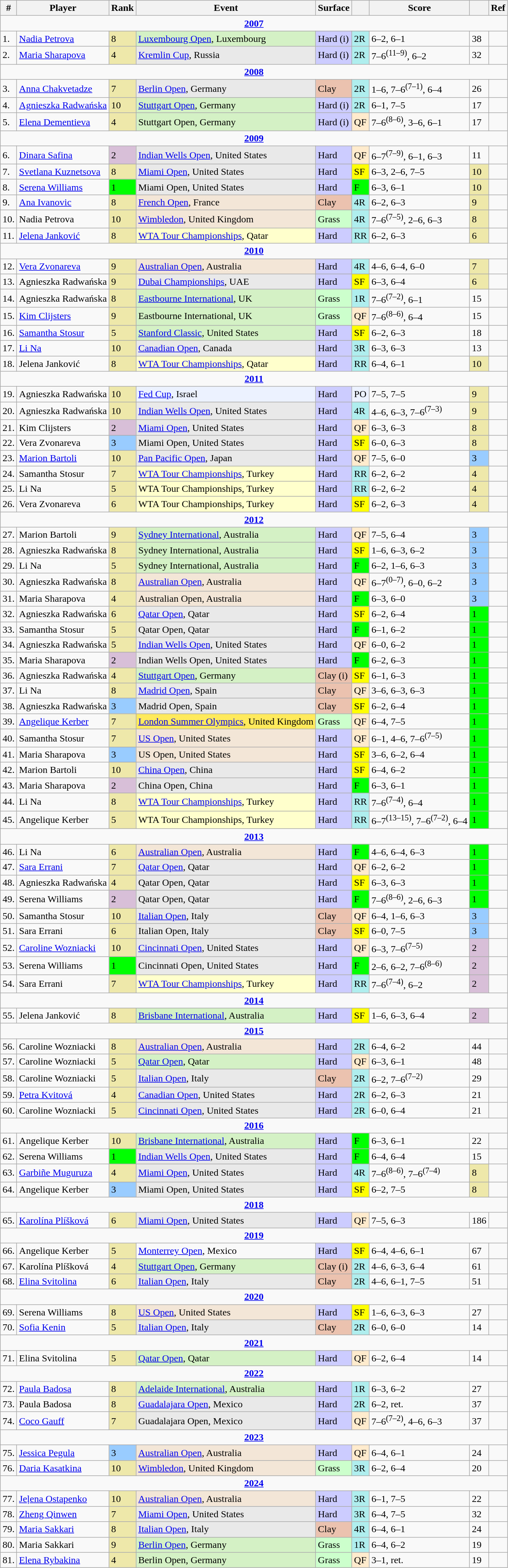<table class="wikitable sortable">
<tr>
<th class=unsortable>#</th>
<th>Player</th>
<th>Rank</th>
<th>Event</th>
<th>Surface</th>
<th class=unsortable></th>
<th class=unsortable>Score</th>
<th class=unsortable></th>
<th class=unsortable>Ref</th>
</tr>
<tr>
<td colspan="10" style="text-align:center"><strong><a href='#'>2007</a></strong></td>
</tr>
<tr>
<td>1.</td>
<td> <a href='#'>Nadia Petrova</a></td>
<td style=background:#eee8aa>8</td>
<td style=background:#d4f1c5><a href='#'>Luxembourg Open</a>, Luxembourg</td>
<td style=background:#ccccff>Hard (i)</td>
<td style=background:#afeeee>2R</td>
<td>6–2, 6–1</td>
<td>38</td>
<td></td>
</tr>
<tr>
<td>2.</td>
<td> <a href='#'>Maria Sharapova</a></td>
<td style=background:#eee8aa>4</td>
<td style=background:#e9e9e9><a href='#'>Kremlin Cup</a>, Russia</td>
<td style=background:#ccccff>Hard (i)</td>
<td style=background:#afeeee>2R</td>
<td>7–6<sup>(11–9)</sup>, 6–2</td>
<td>32</td>
<td></td>
</tr>
<tr>
<td colspan="9" style="text-align:center"><strong><a href='#'>2008</a></strong></td>
</tr>
<tr>
<td>3.</td>
<td> <a href='#'>Anna Chakvetadze</a></td>
<td style=background:#eee8aa>7</td>
<td style=background:#e9e9e9><a href='#'>Berlin Open</a>, Germany</td>
<td style=background:#ebc2af>Clay</td>
<td style=background:#afeeee>2R</td>
<td>1–6, 7–6<sup>(7–1)</sup>, 6–4</td>
<td>26</td>
<td></td>
</tr>
<tr>
<td>4.</td>
<td> <a href='#'>Agnieszka Radwańska</a></td>
<td style=background:#eee8aa>10</td>
<td style=background:#d4f1c5><a href='#'>Stuttgart Open</a>, Germany</td>
<td style=background:#ccccff>Hard (i)</td>
<td style=background:#afeeee>2R</td>
<td>6–1, 7–5</td>
<td>17</td>
<td></td>
</tr>
<tr>
<td>5.</td>
<td> <a href='#'>Elena Dementieva</a></td>
<td style=background:#eee8aa>4</td>
<td style=background:#d4f1c5>Stuttgart Open, Germany</td>
<td style=background:#ccccff>Hard (i)</td>
<td style=background:#ffebcd>QF</td>
<td>7–6<sup>(8–6)</sup>, 3–6, 6–1</td>
<td>17</td>
<td></td>
</tr>
<tr>
<td colspan="9" style="text-align:center"><strong><a href='#'>2009</a></strong></td>
</tr>
<tr>
<td>6.</td>
<td> <a href='#'>Dinara Safina</a></td>
<td style=background:thistle>2</td>
<td style=background:#e9e9e9><a href='#'>Indian Wells Open</a>, United States</td>
<td style=background:#ccccff>Hard</td>
<td style=background:#ffebcd>QF</td>
<td>6–7<sup>(7–9)</sup>, 6–1, 6–3</td>
<td>11</td>
<td></td>
</tr>
<tr>
<td>7.</td>
<td> <a href='#'>Svetlana Kuznetsova</a></td>
<td style=background:#eee8aa>8</td>
<td style=background:#e9e9e9><a href='#'>Miami Open</a>, United States</td>
<td style=background:#ccccff>Hard</td>
<td style=background:yellow>SF</td>
<td>6–3, 2–6, 7–5</td>
<td style=background:#eee8aa>10</td>
<td></td>
</tr>
<tr>
<td>8.</td>
<td> <a href='#'>Serena Williams</a></td>
<td style=background:lime>1</td>
<td style=background:#e9e9e9>Miami Open, United States</td>
<td style=background:#ccccff>Hard</td>
<td style=background:lime>F</td>
<td>6–3, 6–1</td>
<td style=background:#eee8aa>10</td>
<td></td>
</tr>
<tr>
<td>9.</td>
<td> <a href='#'>Ana Ivanovic</a></td>
<td style=background:#eee8aa>8</td>
<td style=background:#f3e6d7><a href='#'>French Open</a>, France</td>
<td style=background:#ebc2af>Clay</td>
<td style=background:#afeeee>4R</td>
<td>6–2, 6–3</td>
<td style=background:#eee8aa>9</td>
<td></td>
</tr>
<tr>
<td>10.</td>
<td> Nadia Petrova</td>
<td style=background:#eee8aa>10</td>
<td style=background:#f3e6d7><a href='#'>Wimbledon</a>, United Kingdom</td>
<td style=background:#ccffcc>Grass</td>
<td style=background:#afeeee>4R</td>
<td>7–6<sup>(7–5)</sup>, 2–6, 6–3</td>
<td style=background:#eee8aa>8</td>
<td></td>
</tr>
<tr>
<td>11.</td>
<td> <a href='#'>Jelena Janković</a></td>
<td style=background:#eee8aa>8</td>
<td style=background:#ffffcc><a href='#'>WTA Tour Championships</a>, Qatar</td>
<td style=background:#ccccff>Hard</td>
<td style=background:#afeeee>RR</td>
<td>6–2, 6–3</td>
<td style=background:#eee8aa>6</td>
<td></td>
</tr>
<tr>
<td colspan="9" style="text-align:center"><strong><a href='#'>2010</a></strong></td>
</tr>
<tr>
<td>12.</td>
<td> <a href='#'>Vera Zvonareva</a></td>
<td style=background:#eee8aa>9</td>
<td style=background:#f3e6d7><a href='#'>Australian Open</a>, Australia</td>
<td style=background:#ccccff>Hard</td>
<td style=background:#afeeee>4R</td>
<td>4–6, 6–4, 6–0</td>
<td style=background:#eee8aa>7</td>
<td></td>
</tr>
<tr>
<td>13.</td>
<td> Agnieszka Radwańska</td>
<td style=background:#eee8aa>9</td>
<td style=background:#e9e9e9><a href='#'>Dubai Championships</a>, UAE</td>
<td style=background:#ccccff>Hard</td>
<td style=background:yellow>SF</td>
<td>6–3, 6–4</td>
<td style=background:#eee8aa>6</td>
<td></td>
</tr>
<tr>
<td>14.</td>
<td> Agnieszka Radwańska</td>
<td style=background:#eee8aa>8</td>
<td style=background:#d4f1c5><a href='#'>Eastbourne International</a>, UK</td>
<td style=background:#ccffcc>Grass</td>
<td style=background:#afeeee>1R</td>
<td>7–6<sup>(7–2)</sup>, 6–1</td>
<td>15</td>
<td></td>
</tr>
<tr>
<td>15.</td>
<td> <a href='#'>Kim Clijsters</a></td>
<td style=background:#eee8aa>9</td>
<td style=background:#d4f1c5>Eastbourne International, UK</td>
<td style=background:#ccffcc>Grass</td>
<td style=background:#ffebcd>QF</td>
<td>7–6<sup>(8–6)</sup>, 6–4</td>
<td>15</td>
<td></td>
</tr>
<tr>
<td>16.</td>
<td> <a href='#'>Samantha Stosur</a></td>
<td style=background:#eee8aa>5</td>
<td style=background:#d4f1c5><a href='#'>Stanford Classic</a>, United States</td>
<td style=background:#ccccff>Hard</td>
<td style=background:yellow>SF</td>
<td>6–2, 6–3</td>
<td>18</td>
<td></td>
</tr>
<tr>
<td>17.</td>
<td> <a href='#'>Li Na</a></td>
<td style=background:#eee8aa>10</td>
<td style=background:#e9e9e9><a href='#'>Canadian Open</a>, Canada</td>
<td style=background:#ccccff>Hard</td>
<td style=background:#afeeee>3R</td>
<td>6–3, 6–3</td>
<td>13</td>
<td></td>
</tr>
<tr>
<td>18.</td>
<td> Jelena Janković</td>
<td style=background:#eee8aa>8</td>
<td style=background:#ffffcc><a href='#'>WTA Tour Championships</a>, Qatar</td>
<td style=background:#ccccff>Hard</td>
<td style=background:#afeeee>RR</td>
<td>6–4, 6–1</td>
<td style=background:#eee8aa>10</td>
<td></td>
</tr>
<tr>
<td colspan="9" style="text-align:center"><strong><a href='#'>2011</a></strong></td>
</tr>
<tr>
<td>19.</td>
<td> Agnieszka Radwańska</td>
<td style=background:#eee8aa>10</td>
<td style=background:#ecf2ff><a href='#'>Fed Cup</a>, Israel</td>
<td style=background:#ccccff>Hard</td>
<td style=background:#ecf2ff>PO</td>
<td>7–5, 7–5</td>
<td style=background:#eee8aa>9</td>
<td></td>
</tr>
<tr>
<td>20.</td>
<td> Agnieszka Radwańska</td>
<td style=background:#eee8aa>10</td>
<td style=background:#e9e9e9><a href='#'>Indian Wells Open</a>, United States</td>
<td style=background:#ccccff>Hard</td>
<td style=background:#afeeee>4R</td>
<td>4–6, 6–3, 7–6<sup>(7–3)</sup></td>
<td style=background:#eee8aa>9</td>
<td></td>
</tr>
<tr>
<td>21.</td>
<td> Kim Clijsters</td>
<td style=background:thistle>2</td>
<td style=background:#e9e9e9><a href='#'>Miami Open</a>, United States</td>
<td style=background:#ccccff>Hard</td>
<td style=background:#ffebcd>QF</td>
<td>6–3, 6–3</td>
<td style=background:#eee8aa>8</td>
<td></td>
</tr>
<tr>
<td>22.</td>
<td> Vera Zvonareva</td>
<td style=background:#99ccff>3</td>
<td style=background:#e9e9e9>Miami Open, United States</td>
<td style=background:#ccccff>Hard</td>
<td style=background:yellow>SF</td>
<td>6–0, 6–3</td>
<td style=background:#eee8aa>8</td>
<td></td>
</tr>
<tr>
<td>23.</td>
<td> <a href='#'>Marion Bartoli</a></td>
<td style=background:#eee8aa>10</td>
<td style=background:#e9e9e9><a href='#'>Pan Pacific Open</a>, Japan</td>
<td style=background:#ccccff>Hard</td>
<td style=background:#ffebcd>QF</td>
<td>7–5, 6–0</td>
<td style=background:#99ccff>3</td>
<td></td>
</tr>
<tr>
<td>24.</td>
<td> Samantha Stosur</td>
<td style=background:#eee8aa>7</td>
<td style=background:#ffffcc><a href='#'>WTA Tour Championships</a>, Turkey</td>
<td style=background:#ccccff>Hard</td>
<td style=background:#afeeee>RR</td>
<td>6–2, 6–2</td>
<td style=background:#eee8aa>4</td>
<td></td>
</tr>
<tr>
<td>25.</td>
<td> Li Na</td>
<td style=background:#eee8aa>5</td>
<td style=background:#ffffcc>WTA Tour Championships, Turkey</td>
<td style=background:#ccccff>Hard</td>
<td style=background:#afeeee>RR</td>
<td>6–2, 6–2</td>
<td style=background:#eee8aa>4</td>
<td></td>
</tr>
<tr>
<td>26.</td>
<td> Vera Zvonareva</td>
<td style=background:#eee8aa>6</td>
<td style=background:#ffffcc>WTA Tour Championships, Turkey</td>
<td style=background:#ccccff>Hard</td>
<td style=background:yellow>SF</td>
<td>6–2, 6–3</td>
<td style=background:#eee8aa>4</td>
<td></td>
</tr>
<tr>
<td colspan="9" style="text-align:center"><strong><a href='#'>2012</a></strong></td>
</tr>
<tr>
<td>27.</td>
<td> Marion Bartoli</td>
<td style=background:#eee8aa>9</td>
<td style=background:#d4f1c5><a href='#'>Sydney International</a>, Australia</td>
<td style=background:#ccccff>Hard</td>
<td style=background:#ffebcd>QF</td>
<td>7–5, 6–4</td>
<td style=background:#99ccff>3</td>
<td></td>
</tr>
<tr>
<td>28.</td>
<td> Agnieszka Radwańska</td>
<td style=background:#eee8aa>8</td>
<td style=background:#d4f1c5>Sydney International, Australia</td>
<td style=background:#ccccff>Hard</td>
<td style=background:yellow>SF</td>
<td>1–6, 6–3, 6–2</td>
<td style=background:#99ccff>3</td>
<td></td>
</tr>
<tr>
<td>29.</td>
<td> Li Na</td>
<td style=background:#eee8aa>5</td>
<td style=background:#d4f1c5>Sydney International, Australia</td>
<td style=background:#ccccff>Hard</td>
<td style=background:lime>F</td>
<td>6–2, 1–6, 6–3</td>
<td style=background:#99ccff>3</td>
<td></td>
</tr>
<tr>
<td>30.</td>
<td> Agnieszka Radwańska</td>
<td style=background:#eee8aa>8</td>
<td style=background:#f3e6d7><a href='#'>Australian Open</a>, Australia</td>
<td style=background:#ccccff>Hard</td>
<td style=background:#ffebcd>QF</td>
<td>6–7<sup>(0–7)</sup>, 6–0, 6–2</td>
<td style=background:#99ccff>3</td>
<td></td>
</tr>
<tr>
<td>31.</td>
<td> Maria Sharapova</td>
<td style=background:#eee8aa>4</td>
<td style=background:#f3e6d7>Australian Open, Australia</td>
<td style=background:#ccccff>Hard</td>
<td style=background:lime>F</td>
<td>6–3, 6–0</td>
<td style=background:#99ccff>3</td>
<td></td>
</tr>
<tr>
<td>32.</td>
<td> Agnieszka Radwańska</td>
<td style=background:#eee8aa>6</td>
<td style=background:#e9e9e9><a href='#'>Qatar Open</a>, Qatar</td>
<td style=background:#ccccff>Hard</td>
<td style=background:yellow>SF</td>
<td>6–2, 6–4</td>
<td style=background:lime>1</td>
<td></td>
</tr>
<tr>
<td>33.</td>
<td> Samantha Stosur</td>
<td style=background:#eee8aa>5</td>
<td style=background:#e9e9e9>Qatar Open, Qatar</td>
<td style=background:#ccccff>Hard</td>
<td style=background:lime>F</td>
<td>6–1, 6–2</td>
<td style=background:lime>1</td>
<td></td>
</tr>
<tr>
<td>34.</td>
<td> Agnieszka Radwańska</td>
<td style=background:#eee8aa>5</td>
<td style=background:#e9e9e9><a href='#'>Indian Wells Open</a>, United States</td>
<td style=background:#ccccff>Hard</td>
<td style=background:#ffebcd>QF</td>
<td>6–0, 6–2</td>
<td style=background:lime>1</td>
<td></td>
</tr>
<tr>
<td>35.</td>
<td> Maria Sharapova</td>
<td style=background:thistle>2</td>
<td style=background:#e9e9e9>Indian Wells Open, United States</td>
<td style=background:#ccccff>Hard</td>
<td style=background:lime>F</td>
<td>6–2, 6–3</td>
<td style=background:lime>1</td>
<td></td>
</tr>
<tr>
<td>36.</td>
<td> Agnieszka Radwańska</td>
<td style=background:#eee8aa>4</td>
<td style=background:#d4f1c5><a href='#'>Stuttgart Open</a>, Germany</td>
<td style=background:#ebc2af>Clay (i)</td>
<td style=background:yellow>SF</td>
<td>6–1, 6–3</td>
<td style=background:lime>1</td>
<td></td>
</tr>
<tr>
<td>37.</td>
<td> Li Na</td>
<td style=background:#eee8aa>8</td>
<td style=background:#e9e9e9><a href='#'>Madrid Open</a>, Spain</td>
<td style=background:#ebc2af>Clay</td>
<td style=background:#ffebcd>QF</td>
<td>3–6, 6–3, 6–3</td>
<td style=background:lime>1</td>
<td></td>
</tr>
<tr>
<td>38.</td>
<td> Agnieszka Radwańska</td>
<td style=background:#99ccff>3</td>
<td style=background:#e9e9e9>Madrid Open, Spain</td>
<td style=background:#ebc2af>Clay</td>
<td style=background:yellow>SF</td>
<td>6–2, 6–4</td>
<td style=background:lime>1</td>
<td></td>
</tr>
<tr>
<td>39.</td>
<td> <a href='#'>Angelique Kerber</a></td>
<td style=background:#eee8aa>7</td>
<td style=background:#ffea5c><a href='#'>London Summer Olympics</a>, United Kingdom</td>
<td style=background:#ccffcc>Grass</td>
<td style=background:#ffebcd>QF</td>
<td>6–4, 7–5</td>
<td style=background:lime>1</td>
<td></td>
</tr>
<tr>
<td>40.</td>
<td> Samantha Stosur</td>
<td style=background:#eee8aa>7</td>
<td style=background:#f3e6d7><a href='#'>US Open</a>, United States</td>
<td style=background:#ccccff>Hard</td>
<td style=background:#ffebcd>QF</td>
<td>6–1, 4–6, 7–6<sup>(7–5)</sup></td>
<td style=background:lime>1</td>
<td></td>
</tr>
<tr>
<td>41.</td>
<td> Maria Sharapova</td>
<td style=background:#99ccff>3</td>
<td style=background:#f3e6d7>US Open, United States</td>
<td style=background:#ccccff>Hard</td>
<td style=background:yellow>SF</td>
<td>3–6, 6–2, 6–4</td>
<td style=background:lime>1</td>
<td></td>
</tr>
<tr>
<td>42.</td>
<td> Marion Bartoli</td>
<td style=background:#eee8aa>10</td>
<td style=background:#e9e9e9><a href='#'>China Open</a>, China</td>
<td style=background:#ccccff>Hard</td>
<td style=background:yellow>SF</td>
<td>6–4, 6–2</td>
<td style=background:lime>1</td>
<td></td>
</tr>
<tr>
<td>43.</td>
<td> Maria Sharapova</td>
<td style=background:thistle>2</td>
<td style=background:#e9e9e9>China Open, China</td>
<td style=background:#ccccff>Hard</td>
<td style=background:lime>F</td>
<td>6–3, 6–1</td>
<td style=background:lime>1</td>
<td></td>
</tr>
<tr>
<td>44.</td>
<td> Li Na</td>
<td style=background:#eee8aa>8</td>
<td style=background:#ffffcc><a href='#'>WTA Tour Championships</a>, Turkey</td>
<td style=background:#ccccff>Hard</td>
<td style=background:#afeeee>RR</td>
<td>7–6<sup>(7–4)</sup>, 6–4</td>
<td style=background:lime>1</td>
<td></td>
</tr>
<tr>
<td>45.</td>
<td> Angelique Kerber</td>
<td style=background:#eee8aa>5</td>
<td style=background:#ffffcc>WTA Tour Championships, Turkey</td>
<td style=background:#ccccff>Hard</td>
<td style=background:#afeeee>RR</td>
<td>6–7<sup>(13–15)</sup>, 7–6<sup>(7–2)</sup>, 6–4</td>
<td style=background:lime>1</td>
<td></td>
</tr>
<tr>
<td colspan="9" style="text-align:center"><strong><a href='#'>2013</a></strong></td>
</tr>
<tr>
<td>46.</td>
<td> Li Na</td>
<td style=background:#eee8aa>6</td>
<td style=background:#f3e6d7><a href='#'>Australian Open</a>, Australia</td>
<td style=background:#ccccff>Hard</td>
<td style=background:lime>F</td>
<td>4–6, 6–4, 6–3</td>
<td style=background:lime>1</td>
<td></td>
</tr>
<tr>
<td>47.</td>
<td> <a href='#'>Sara Errani</a></td>
<td style=background:#eee8aa>7</td>
<td style=background:#e9e9e9><a href='#'>Qatar Open</a>, Qatar</td>
<td style=background:#ccccff>Hard</td>
<td style=background:#ffebcd>QF</td>
<td>6–2, 6–2</td>
<td style=background:lime>1</td>
<td></td>
</tr>
<tr>
<td>48.</td>
<td> Agnieszka Radwańska</td>
<td style=background:#eee8aa>4</td>
<td style=background:#e9e9e9>Qatar Open, Qatar</td>
<td style=background:#ccccff>Hard</td>
<td style=background:yellow>SF</td>
<td>6–3, 6–3</td>
<td style=background:lime>1</td>
<td></td>
</tr>
<tr>
<td>49.</td>
<td> Serena Williams</td>
<td style=background:thistle>2</td>
<td style=background:#e9e9e9>Qatar Open, Qatar</td>
<td style=background:#ccccff>Hard</td>
<td style=background:lime>F</td>
<td>7–6<sup>(8–6)</sup>, 2–6, 6–3</td>
<td style=background:lime>1</td>
<td></td>
</tr>
<tr>
<td>50.</td>
<td> Samantha Stosur</td>
<td style=background:#eee8aa>10</td>
<td style=background:#e9e9e9><a href='#'>Italian Open</a>, Italy</td>
<td style=background:#ebc2af>Clay</td>
<td style=background:#ffebcd>QF</td>
<td>6–4, 1–6, 6–3</td>
<td style=background:#99ccff>3</td>
<td></td>
</tr>
<tr>
<td>51.</td>
<td> Sara Errani</td>
<td style=background:#eee8aa>6</td>
<td style=background:#e9e9e9>Italian Open, Italy</td>
<td style=background:#ebc2af>Clay</td>
<td style=background:yellow>SF</td>
<td>6–0, 7–5</td>
<td style=background:#99ccff>3</td>
<td></td>
</tr>
<tr>
<td>52.</td>
<td> <a href='#'>Caroline Wozniacki</a></td>
<td style=background:#eee8aa>10</td>
<td style=background:#e9e9e9><a href='#'>Cincinnati Open</a>, United States</td>
<td style=background:#ccccff>Hard</td>
<td style=background:#ffebcd>QF</td>
<td>6–3, 7–6<sup>(7–5)</sup></td>
<td style=background:thistle>2</td>
<td></td>
</tr>
<tr>
<td>53.</td>
<td> Serena Williams</td>
<td style=background:lime>1</td>
<td style=background:#e9e9e9>Cincinnati Open, United States</td>
<td style=background:#ccccff>Hard</td>
<td style=background:lime>F</td>
<td>2–6, 6–2, 7–6<sup>(8–6)</sup></td>
<td style=background:thistle>2</td>
<td></td>
</tr>
<tr>
<td>54.</td>
<td> Sara Errani</td>
<td style=background:#eee8aa>7</td>
<td style=background:#ffffcc><a href='#'>WTA Tour Championships</a>, Turkey</td>
<td style=background:#ccccff>Hard</td>
<td style=background:#afeeee>RR</td>
<td>7–6<sup>(7–4)</sup>, 6–2</td>
<td style=background:thistle>2</td>
<td></td>
</tr>
<tr>
<td colspan="9" style="text-align:center"><strong><a href='#'>2014</a></strong></td>
</tr>
<tr>
<td>55.</td>
<td> Jelena Janković</td>
<td style=background:#eee8aa>8</td>
<td style=background:#d4f1c5><a href='#'>Brisbane International</a>, Australia</td>
<td style=background:#ccccff>Hard</td>
<td style=background:yellow>SF</td>
<td>1–6, 6–3, 6–4</td>
<td style=background:thistle>2</td>
<td></td>
</tr>
<tr>
<td colspan="9" style="text-align:center"><strong><a href='#'>2015</a></strong></td>
</tr>
<tr>
<td>56.</td>
<td> Caroline Wozniacki</td>
<td style=background:#eee8aa>8</td>
<td style=background:#f3e6d7><a href='#'>Australian Open</a>, Australia</td>
<td style=background:#ccccff>Hard</td>
<td style=background:#afeeee>2R</td>
<td>6–4, 6–2</td>
<td>44</td>
<td></td>
</tr>
<tr>
<td>57.</td>
<td> Caroline Wozniacki</td>
<td style=background:#eee8aa>5</td>
<td style=background:#d4f1c5><a href='#'>Qatar Open</a>, Qatar</td>
<td style=background:#ccccff>Hard</td>
<td style=background:#ffebcd>QF</td>
<td>6–3, 6–1</td>
<td>48</td>
<td></td>
</tr>
<tr>
<td>58.</td>
<td> Caroline Wozniacki</td>
<td style=background:#eee8aa>5</td>
<td style=background:#e9e9e9><a href='#'>Italian Open</a>, Italy</td>
<td style=background:#ebc2af>Clay</td>
<td style=background:#afeeee>2R</td>
<td>6–2, 7–6<sup>(7–2)</sup></td>
<td>29</td>
<td></td>
</tr>
<tr>
<td>59.</td>
<td> <a href='#'>Petra Kvitová</a></td>
<td style=background:#eee8aa>4</td>
<td style=background:#e9e9e9><a href='#'>Canadian Open</a>, United States</td>
<td style=background:#ccccff>Hard</td>
<td style=background:#afeeee>2R</td>
<td>6–2, 6–3</td>
<td>21</td>
<td></td>
</tr>
<tr>
<td>60.</td>
<td> Caroline Wozniacki</td>
<td style=background:#eee8aa>5</td>
<td style=background:#e9e9e9><a href='#'>Cincinnati Open</a>, United States</td>
<td style=background:#ccccff>Hard</td>
<td style=background:#afeeee>2R</td>
<td>6–0, 6–4</td>
<td>21</td>
<td></td>
</tr>
<tr>
<td colspan="9" style="text-align:center"><strong><a href='#'>2016</a></strong></td>
</tr>
<tr>
<td>61.</td>
<td> Angelique Kerber</td>
<td style=background:#eee8aa>10</td>
<td style=background:#d4f1c5><a href='#'>Brisbane International</a>, Australia</td>
<td style=background:#ccccff>Hard</td>
<td style=background:lime>F</td>
<td>6–3, 6–1</td>
<td>22</td>
<td></td>
</tr>
<tr>
<td>62.</td>
<td> Serena Williams</td>
<td style=background:lime>1</td>
<td style=background:#e9e9e9><a href='#'>Indian Wells Open</a>, United States</td>
<td style=background:#ccccff>Hard</td>
<td style=background:lime>F</td>
<td>6–4, 6–4</td>
<td>15</td>
<td></td>
</tr>
<tr>
<td>63.</td>
<td> <a href='#'>Garbiñe Muguruza</a></td>
<td style=background:#eee8aa>4</td>
<td style=background:#e9e9e9><a href='#'>Miami Open</a>, United States</td>
<td style=background:#ccccff>Hard</td>
<td style=background:#afeeee>4R</td>
<td>7–6<sup>(8–6)</sup>, 7–6<sup>(7–4)</sup></td>
<td style=background:#eee8aa>8</td>
<td></td>
</tr>
<tr>
<td>64.</td>
<td> Angelique Kerber</td>
<td style=background:#99ccff>3</td>
<td style=background:#e9e9e9>Miami Open, United States</td>
<td style=background:#ccccff>Hard</td>
<td style=background:yellow>SF</td>
<td>6–2, 7–5</td>
<td style=background:#eee8aa>8</td>
<td></td>
</tr>
<tr>
<td colspan="9" style="text-align:center"><strong><a href='#'>2018</a></strong></td>
</tr>
<tr>
<td>65.</td>
<td> <a href='#'>Karolína Plíšková</a></td>
<td style=background:#eee8aa>6</td>
<td style=background:#e9e9e9><a href='#'>Miami Open</a>, United States</td>
<td style=background:#ccccff>Hard</td>
<td style=background:#ffebcd>QF</td>
<td>7–5, 6–3</td>
<td>186</td>
<td></td>
</tr>
<tr>
<td colspan="9" style="text-align:center"><strong><a href='#'>2019</a></strong></td>
</tr>
<tr>
<td>66.</td>
<td> Angelique Kerber</td>
<td style=background:#eee8aa>5</td>
<td><a href='#'>Monterrey Open</a>, Mexico</td>
<td style=background:#ccccff>Hard</td>
<td style=background:yellow>SF</td>
<td>6–4, 4–6, 6–1</td>
<td>67</td>
<td></td>
</tr>
<tr>
<td>67.</td>
<td> Karolína Plíšková</td>
<td style=background:#eee8aa>4</td>
<td style=background:#d4f1c5><a href='#'>Stuttgart Open</a>, Germany</td>
<td style=background:#ebc2af>Clay (i)</td>
<td style=background:#afeeee>2R</td>
<td>4–6, 6–3, 6–4</td>
<td>61</td>
<td></td>
</tr>
<tr>
<td>68.</td>
<td> <a href='#'>Elina Svitolina</a></td>
<td style=background:#eee8aa>6</td>
<td style=background:#e9e9e9><a href='#'>Italian Open</a>, Italy</td>
<td style=background:#ebc2af>Clay</td>
<td style=background:#afeeee>2R</td>
<td>4–6, 6–1, 7–5</td>
<td>51</td>
<td></td>
</tr>
<tr>
<td colspan="9" style="text-align:center"><strong><a href='#'>2020</a></strong></td>
</tr>
<tr>
<td>69.</td>
<td> Serena Williams</td>
<td style=background:#eee8aa>8</td>
<td style=background:#f3e6d7><a href='#'>US Open</a>, United States</td>
<td style=background:#ccccff>Hard</td>
<td style=background:yellow>SF</td>
<td>1–6, 6–3, 6–3</td>
<td>27</td>
<td></td>
</tr>
<tr>
<td>70.</td>
<td> <a href='#'>Sofia Kenin</a></td>
<td style=background:#eee8aa>5</td>
<td style=background:#e9e9e9><a href='#'>Italian Open</a>, Italy</td>
<td style=background:#ebc2af>Clay</td>
<td style=background:#afeeee>2R</td>
<td>6–0, 6–0</td>
<td>14</td>
<td></td>
</tr>
<tr>
<td colspan="9" style="text-align:center"><strong><a href='#'>2021</a></strong></td>
</tr>
<tr>
<td>71.</td>
<td> Elina Svitolina</td>
<td style=background:#eee8aa>5</td>
<td style=background:#d4f1c5><a href='#'>Qatar Open</a>, Qatar</td>
<td style=background:#ccccff>Hard</td>
<td style=background:#ffebcd>QF</td>
<td>6–2, 6–4</td>
<td>14</td>
<td></td>
</tr>
<tr>
<td colspan="9" style="text-align:center"><strong><a href='#'>2022</a></strong></td>
</tr>
<tr>
<td>72.</td>
<td> <a href='#'>Paula Badosa</a></td>
<td style=background:#eee8aa>8</td>
<td style=background:#d4f1c5><a href='#'>Adelaide International</a>, Australia</td>
<td style=background:#ccccff>Hard</td>
<td style=background:#afeeee>1R</td>
<td>6–3, 6–2</td>
<td>27</td>
<td></td>
</tr>
<tr>
<td>73.</td>
<td> Paula Badosa</td>
<td style=background:#eee8aa>8</td>
<td style=background:#e9e9e9><a href='#'>Guadalajara Open</a>, Mexico</td>
<td style=background:#ccccff>Hard</td>
<td style=background:#afeeee>2R</td>
<td>6–2, ret.</td>
<td>37</td>
<td></td>
</tr>
<tr>
<td>74.</td>
<td> <a href='#'>Coco Gauff</a></td>
<td style=background:#eee8aa>7</td>
<td style=background:#e9e9e9>Guadalajara Open, Mexico</td>
<td style=background:#ccccff>Hard</td>
<td style=background:#ffebcd>QF</td>
<td>7–6<sup>(7–2)</sup>, 4–6, 6–3</td>
<td>37</td>
<td></td>
</tr>
<tr>
<td colspan="9" style="text-align:center"><strong><a href='#'>2023</a></strong></td>
</tr>
<tr>
<td>75.</td>
<td> <a href='#'>Jessica Pegula</a></td>
<td style=background:#99ccff>3</td>
<td style=background:#f3e6d7><a href='#'>Australian Open</a>, Australia</td>
<td style=background:#ccccff>Hard</td>
<td style=background:#ffebcd>QF</td>
<td>6–4, 6–1</td>
<td>24</td>
<td></td>
</tr>
<tr>
<td>76.</td>
<td> <a href='#'>Daria Kasatkina</a></td>
<td style=background:#eee8aa>10</td>
<td style=background:#f3e6d7><a href='#'>Wimbledon</a>, United Kingdom</td>
<td style=background:#ccffcc>Grass</td>
<td style=background:#afeeee>3R</td>
<td>6–2, 6–4</td>
<td>20</td>
<td></td>
</tr>
<tr>
<td colspan="9"; style=text-align:center><strong><a href='#'>2024</a></strong></td>
</tr>
<tr>
<td>77.</td>
<td> <a href='#'>Jeļena Ostapenko</a></td>
<td style=background:#eee8aa>10</td>
<td style=background:#f3e6d7><a href='#'>Australian Open</a>, Australia</td>
<td style=background:#ccccff>Hard</td>
<td style=background:#afeeee>3R</td>
<td>6–1, 7–5</td>
<td>22</td>
<td></td>
</tr>
<tr>
<td>78.</td>
<td> <a href='#'>Zheng Qinwen</a></td>
<td style=background:#eee8aa>7</td>
<td style=background:#e9e9e9><a href='#'>Miami Open</a>, United States</td>
<td style=background:#ccccff>Hard</td>
<td style=background:#afeeee>3R</td>
<td>6–4, 7–5</td>
<td>32</td>
<td></td>
</tr>
<tr>
<td>79.</td>
<td> <a href='#'>Maria Sakkari</a></td>
<td style=background:#eee8aa>8</td>
<td style=background:#e9e9e9><a href='#'>Italian Open</a>, Italy</td>
<td style=background:#ebc2af>Clay</td>
<td style=background:#afeeee>4R</td>
<td>6–4, 6–1</td>
<td>24</td>
<td></td>
</tr>
<tr>
<td>80.</td>
<td> Maria Sakkari</td>
<td style=background:#eee8aa>9</td>
<td style=background:#d4f1c5><a href='#'>Berlin Open</a>, Germany</td>
<td style=background:#ccffcc>Grass</td>
<td style=background:#afeeee>1R</td>
<td>6–4, 6–2</td>
<td>19</td>
<td></td>
</tr>
<tr>
<td>81.</td>
<td> <a href='#'>Elena Rybakina</a></td>
<td style=background:#eee8aa>4</td>
<td style=background:#d4f1c5>Berlin Open, Germany</td>
<td style=background:#ccffcc>Grass</td>
<td style=background:#ffebcd>QF</td>
<td>3–1, ret.</td>
<td>19</td>
<td></td>
</tr>
</table>
